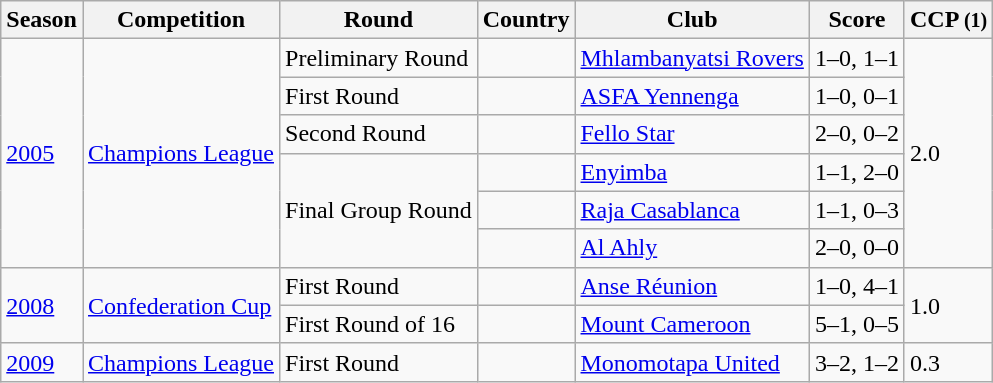<table class="wikitable">
<tr>
<th>Season</th>
<th>Competition</th>
<th>Round</th>
<th>Country</th>
<th>Club</th>
<th>Score</th>
<th>CCP <small>(1)</small></th>
</tr>
<tr>
<td rowspan=6><a href='#'>2005</a></td>
<td rowspan=6><a href='#'>Champions League</a></td>
<td>Preliminary Round</td>
<td></td>
<td><a href='#'>Mhlambanyatsi Rovers</a></td>
<td>1–0, 1–1</td>
<td rowspan="6">2.0</td>
</tr>
<tr>
<td>First Round</td>
<td></td>
<td><a href='#'>ASFA Yennenga</a></td>
<td>1–0, 0–1</td>
</tr>
<tr>
<td>Second Round</td>
<td></td>
<td><a href='#'>Fello Star</a></td>
<td>2–0, 0–2</td>
</tr>
<tr>
<td rowspan=3>Final Group Round</td>
<td></td>
<td><a href='#'>Enyimba</a></td>
<td>1–1, 2–0</td>
</tr>
<tr>
<td></td>
<td><a href='#'>Raja Casablanca</a></td>
<td>1–1, 0–3</td>
</tr>
<tr>
<td></td>
<td><a href='#'>Al Ahly</a></td>
<td>2–0, 0–0</td>
</tr>
<tr>
<td rowspan=2><a href='#'>2008</a></td>
<td rowspan=2><a href='#'>Confederation Cup</a></td>
<td>First Round</td>
<td></td>
<td><a href='#'>Anse Réunion</a></td>
<td>1–0, 4–1</td>
<td rowspan="2">1.0</td>
</tr>
<tr>
<td>First Round of 16</td>
<td></td>
<td><a href='#'>Mount Cameroon</a></td>
<td>5–1, 0–5</td>
</tr>
<tr>
<td><a href='#'>2009</a></td>
<td><a href='#'>Champions League</a></td>
<td>First Round</td>
<td></td>
<td><a href='#'>Monomotapa United</a></td>
<td>3–2, 1–2</td>
<td rowspan="1">0.3</td>
</tr>
</table>
